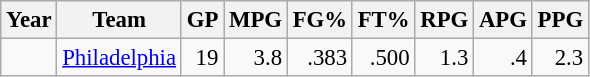<table class="wikitable sortable" style="font-size:95%; text-align:right;">
<tr>
<th>Year</th>
<th>Team</th>
<th>GP</th>
<th>MPG</th>
<th>FG%</th>
<th>FT%</th>
<th>RPG</th>
<th>APG</th>
<th>PPG</th>
</tr>
<tr>
<td style="text-align:left;"></td>
<td style="text-align:left;"><a href='#'>Philadelphia</a></td>
<td>19</td>
<td>3.8</td>
<td>.383</td>
<td>.500</td>
<td>1.3</td>
<td>.4</td>
<td>2.3</td>
</tr>
</table>
